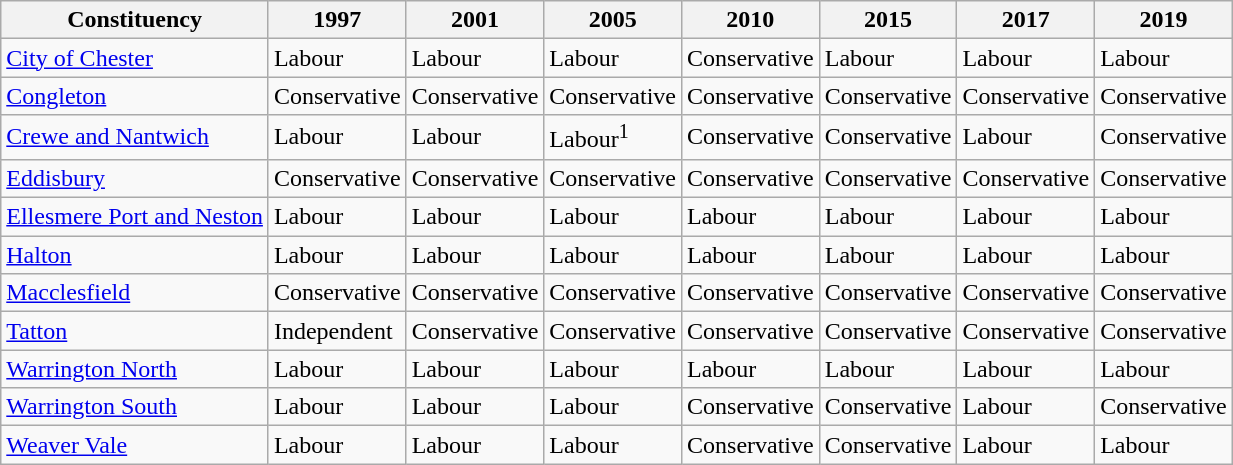<table class="wikitable">
<tr>
<th>Constituency</th>
<th>1997</th>
<th>2001</th>
<th>2005</th>
<th>2010</th>
<th>2015</th>
<th>2017</th>
<th>2019</th>
</tr>
<tr>
<td><a href='#'>City of Chester</a></td>
<td bgcolor=>Labour</td>
<td bgcolor=>Labour</td>
<td bgcolor=>Labour</td>
<td bgcolor=>Conservative</td>
<td bgcolor=>Labour</td>
<td bgcolor=>Labour</td>
<td bgcolor=>Labour</td>
</tr>
<tr>
<td><a href='#'>Congleton</a></td>
<td bgcolor=>Conservative</td>
<td bgcolor=>Conservative</td>
<td bgcolor=>Conservative</td>
<td bgcolor=>Conservative</td>
<td bgcolor=>Conservative</td>
<td bgcolor=>Conservative</td>
<td bgcolor=>Conservative</td>
</tr>
<tr>
<td><a href='#'>Crewe and Nantwich</a></td>
<td bgcolor=>Labour</td>
<td bgcolor=>Labour</td>
<td bgcolor=>Labour<sup>1</sup></td>
<td bgcolor=>Conservative</td>
<td bgcolor=>Conservative</td>
<td bgcolor=>Labour</td>
<td bgcolor=>Conservative</td>
</tr>
<tr>
<td><a href='#'>Eddisbury</a></td>
<td bgcolor=>Conservative</td>
<td bgcolor=>Conservative</td>
<td bgcolor=>Conservative</td>
<td bgcolor=>Conservative</td>
<td bgcolor=>Conservative</td>
<td bgcolor=>Conservative</td>
<td bgcolor=>Conservative</td>
</tr>
<tr>
<td><a href='#'>Ellesmere Port and Neston</a></td>
<td bgcolor=>Labour</td>
<td bgcolor=>Labour</td>
<td bgcolor=>Labour</td>
<td bgcolor=>Labour</td>
<td bgcolor=>Labour</td>
<td bgcolor=>Labour</td>
<td bgcolor=>Labour</td>
</tr>
<tr>
<td><a href='#'>Halton</a></td>
<td bgcolor=>Labour</td>
<td bgcolor=>Labour</td>
<td bgcolor=>Labour</td>
<td bgcolor=>Labour</td>
<td bgcolor=>Labour</td>
<td bgcolor=>Labour</td>
<td bgcolor=>Labour</td>
</tr>
<tr>
<td><a href='#'>Macclesfield</a></td>
<td bgcolor=>Conservative</td>
<td bgcolor=>Conservative</td>
<td bgcolor=>Conservative</td>
<td bgcolor=>Conservative</td>
<td bgcolor=>Conservative</td>
<td bgcolor=>Conservative</td>
<td bgcolor=>Conservative</td>
</tr>
<tr>
<td><a href='#'>Tatton</a></td>
<td bgcolor=>Independent</td>
<td bgcolor=>Conservative</td>
<td bgcolor=>Conservative</td>
<td bgcolor=>Conservative</td>
<td bgcolor=>Conservative</td>
<td bgcolor=>Conservative</td>
<td bgcolor=>Conservative</td>
</tr>
<tr>
<td><a href='#'>Warrington North</a></td>
<td bgcolor=>Labour</td>
<td bgcolor=>Labour</td>
<td bgcolor=>Labour</td>
<td bgcolor=>Labour</td>
<td bgcolor=>Labour</td>
<td bgcolor=>Labour</td>
<td bgcolor=>Labour</td>
</tr>
<tr>
<td><a href='#'>Warrington South</a></td>
<td bgcolor=>Labour</td>
<td bgcolor=>Labour</td>
<td bgcolor=>Labour</td>
<td bgcolor=>Conservative</td>
<td bgcolor=>Conservative</td>
<td bgcolor=>Labour</td>
<td bgcolor=>Conservative</td>
</tr>
<tr>
<td><a href='#'>Weaver Vale</a></td>
<td bgcolor=>Labour</td>
<td bgcolor=>Labour</td>
<td bgcolor=>Labour</td>
<td bgcolor=>Conservative</td>
<td bgcolor=>Conservative</td>
<td bgcolor=>Labour</td>
<td bgcolor=>Labour</td>
</tr>
</table>
